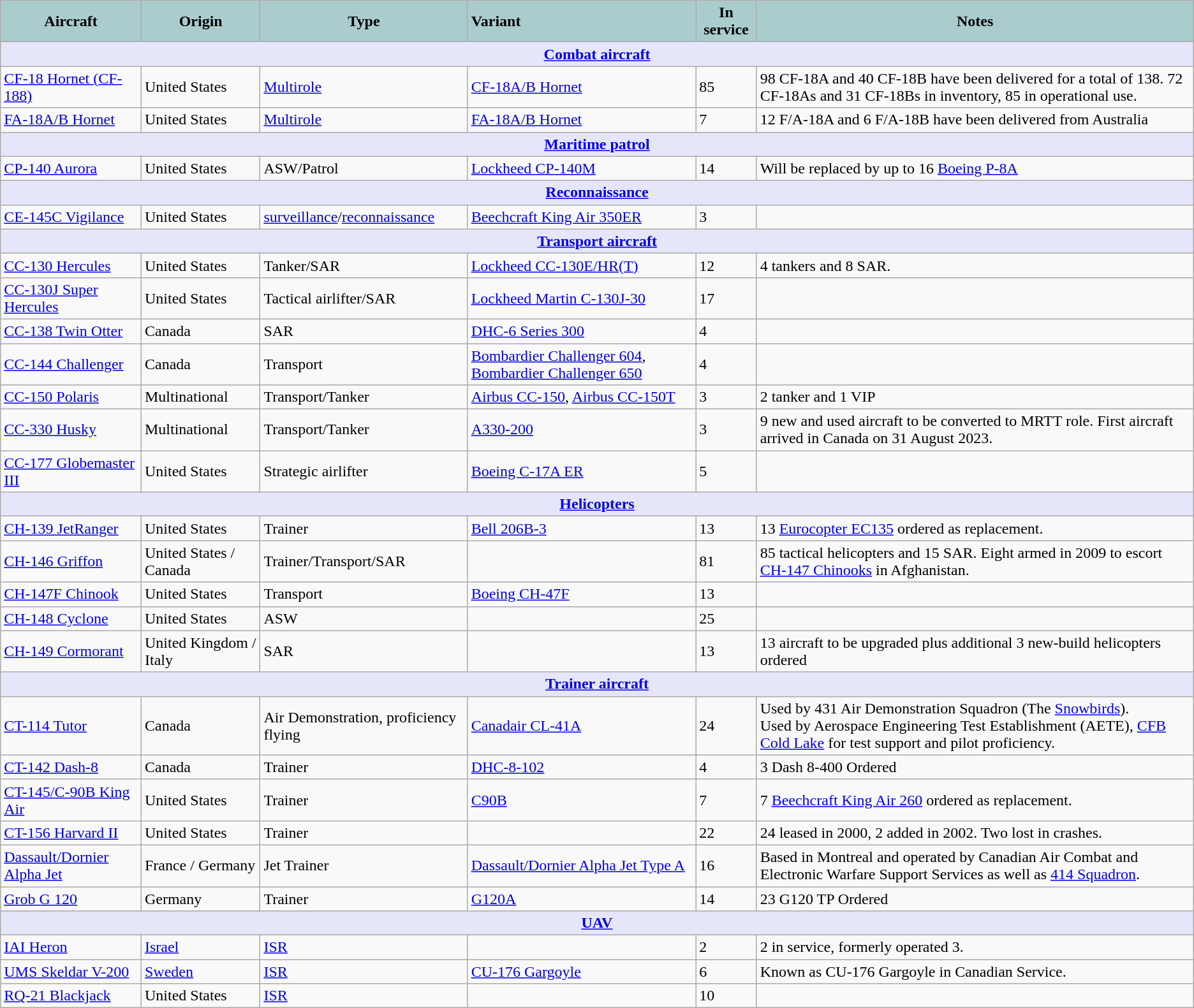<table class="wikitable">
<tr>
<th style="text-align:center; background:#acc;">Aircraft</th>
<th style="text-align: center; background:#acc;">Origin</th>
<th style="text-align:l center; background:#acc;">Type</th>
<th style="text-align:left; background:#acc;">Variant</th>
<th style="text-align:center; background:#acc;">In service</th>
<th style="text-align: center; background:#acc;">Notes</th>
</tr>
<tr>
<th colspan="6" style="align: center; background: lavender;"><a href='#'>Combat aircraft</a></th>
</tr>
<tr>
<td><a href='#'>CF-18 Hornet (CF-188)</a></td>
<td>United States</td>
<td><a href='#'>Multirole</a></td>
<td><a href='#'>CF-18A/B Hornet</a></td>
<td>85</td>
<td>98 CF-18A and 40 CF-18B have been delivered for a total of 138. 72 CF-18As and 31 CF-18Bs in inventory, 85 in operational use.</td>
</tr>
<tr>
<td><a href='#'>FA-18A/B Hornet</a></td>
<td>United States</td>
<td><a href='#'>Multirole</a></td>
<td><a href='#'>FA-18A/B Hornet</a></td>
<td>7</td>
<td>12 F/A-18A and 6 F/A-18B have been delivered from Australia</td>
</tr>
<tr>
<th colspan="6" style="align: center; background: lavender;"><a href='#'>Maritime patrol</a></th>
</tr>
<tr>
<td><a href='#'>CP-140 Aurora</a></td>
<td>United States</td>
<td>ASW/Patrol</td>
<td><a href='#'>Lockheed CP-140M</a></td>
<td>14</td>
<td>Will be replaced by up to 16 <a href='#'>Boeing P-8A</a></td>
</tr>
<tr>
<th colspan="6" style="align: center; background: lavender;"><a href='#'>Reconnaissance</a></th>
</tr>
<tr>
<td><a href='#'>CE-145C Vigilance</a></td>
<td>United States</td>
<td><a href='#'>surveillance</a>/<a href='#'>reconnaissance</a></td>
<td><a href='#'>Beechcraft King Air 350ER</a></td>
<td>3</td>
<td></td>
</tr>
<tr>
<th colspan="6" style="align: center; background: lavender;"><a href='#'>Transport aircraft</a></th>
</tr>
<tr>
<td><a href='#'>CC-130 Hercules</a></td>
<td>United States</td>
<td>Tanker/SAR</td>
<td><a href='#'>Lockheed CC-130E/HR(T)</a></td>
<td>12</td>
<td>4 tankers and 8 SAR.</td>
</tr>
<tr>
<td><a href='#'>CC-130J Super Hercules</a></td>
<td>United States</td>
<td>Tactical airlifter/SAR</td>
<td><a href='#'>Lockheed Martin C-130J-30</a></td>
<td>17</td>
<td></td>
</tr>
<tr>
<td><a href='#'>CC-138 Twin Otter</a></td>
<td>Canada</td>
<td>SAR</td>
<td><a href='#'>DHC-6 Series 300</a></td>
<td>4</td>
<td></td>
</tr>
<tr>
<td><a href='#'>CC-144 Challenger</a></td>
<td>Canada</td>
<td>Transport</td>
<td><a href='#'>Bombardier Challenger 604</a>, <a href='#'>Bombardier Challenger 650</a></td>
<td>4</td>
<td></td>
</tr>
<tr>
<td><a href='#'>CC-150 Polaris</a></td>
<td>Multinational</td>
<td>Transport/Tanker</td>
<td><a href='#'>Airbus CC-150</a>, <a href='#'>Airbus CC-150T</a></td>
<td>3</td>
<td>2 tanker and 1 VIP</td>
</tr>
<tr>
<td><a href='#'>CC-330 Husky</a></td>
<td>Multinational</td>
<td>Transport/Tanker</td>
<td><a href='#'>A330-200</a></td>
<td>3</td>
<td>9 new and used aircraft to be converted to MRTT role. First aircraft arrived in Canada on 31 August 2023.</td>
</tr>
<tr>
<td><a href='#'>CC-177 Globemaster III</a></td>
<td>United States</td>
<td>Strategic airlifter</td>
<td><a href='#'>Boeing C-17A ER</a></td>
<td>5</td>
<td></td>
</tr>
<tr>
<th colspan="6" style="align: center; background: lavender;"><a href='#'>Helicopters</a></th>
</tr>
<tr>
<td><a href='#'>CH-139 JetRanger</a></td>
<td>United States</td>
<td>Trainer</td>
<td><a href='#'>Bell 206B-3</a></td>
<td>13</td>
<td>13 <a href='#'>Eurocopter EC135</a> ordered as replacement.</td>
</tr>
<tr>
<td><a href='#'>CH-146 Griffon</a></td>
<td>United States / Canada</td>
<td>Trainer/Transport/SAR</td>
<td></td>
<td>81</td>
<td>85 tactical helicopters and 15 SAR. Eight armed in 2009 to escort <a href='#'>CH-147 Chinooks</a> in Afghanistan.</td>
</tr>
<tr>
<td><a href='#'>CH-147F Chinook</a></td>
<td>United States</td>
<td>Transport</td>
<td><a href='#'>Boeing CH-47F</a></td>
<td>13</td>
<td></td>
</tr>
<tr>
<td><a href='#'>CH-148 Cyclone</a></td>
<td>United States</td>
<td>ASW</td>
<td></td>
<td>25</td>
<td></td>
</tr>
<tr>
<td><a href='#'>CH-149 Cormorant</a></td>
<td>United Kingdom / Italy</td>
<td>SAR</td>
<td></td>
<td>13</td>
<td>13 aircraft to be upgraded plus additional 3 new-build helicopters ordered</td>
</tr>
<tr>
<th colspan="6" style="align: center; background: lavender;"><a href='#'>Trainer aircraft</a></th>
</tr>
<tr>
<td><a href='#'>CT-114 Tutor</a></td>
<td>Canada</td>
<td>Air Demonstration, proficiency flying</td>
<td><a href='#'>Canadair CL-41A</a></td>
<td>24</td>
<td>Used by 431 Air Demonstration Squadron (The <a href='#'>Snowbirds</a>).<br>Used by Aerospace Engineering Test Establishment (AETE), <a href='#'>CFB Cold Lake</a> for test support and pilot proficiency.</td>
</tr>
<tr>
<td><a href='#'>CT-142 Dash-8</a></td>
<td>Canada</td>
<td>Trainer</td>
<td><a href='#'>DHC-8-102</a></td>
<td>4</td>
<td>3 Dash 8-400 Ordered</td>
</tr>
<tr>
<td><a href='#'>CT-145/C-90B King Air</a></td>
<td>United States</td>
<td>Trainer</td>
<td><a href='#'>C90B</a></td>
<td>7</td>
<td>7 <a href='#'>Beechcraft King Air 260</a> ordered as replacement.</td>
</tr>
<tr>
<td><a href='#'>CT-156 Harvard II</a></td>
<td>United States</td>
<td>Trainer</td>
<td></td>
<td>22</td>
<td>24 leased in 2000, 2 added in 2002. Two lost in crashes.</td>
</tr>
<tr>
<td><a href='#'>Dassault/Dornier Alpha Jet</a></td>
<td>France / Germany</td>
<td>Jet Trainer</td>
<td><a href='#'>Dassault/Dornier Alpha Jet Type A</a></td>
<td>16</td>
<td>Based in Montreal and operated by Canadian Air Combat and Electronic Warfare Support Services as well as <a href='#'>414 Squadron</a>.</td>
</tr>
<tr>
<td><a href='#'>Grob G 120</a></td>
<td>Germany</td>
<td>Trainer</td>
<td><a href='#'>G120A</a></td>
<td>14</td>
<td>23 G120 TP Ordered</td>
</tr>
<tr>
<th colspan="6" style="align: center; background: lavender;"><a href='#'>UAV</a></th>
</tr>
<tr>
<td><a href='#'>IAI Heron</a></td>
<td><a href='#'>Israel</a></td>
<td><a href='#'>ISR</a></td>
<td></td>
<td>2</td>
<td>2 in service, formerly operated 3.</td>
</tr>
<tr>
<td><a href='#'>UMS Skeldar V-200</a></td>
<td><a href='#'>Sweden</a></td>
<td><a href='#'>ISR</a></td>
<td><a href='#'>CU-176 Gargoyle</a></td>
<td>6</td>
<td>Known as CU-176 Gargoyle in Canadian Service.</td>
</tr>
<tr>
<td><a href='#'>RQ-21 Blackjack</a></td>
<td>United States</td>
<td><a href='#'>ISR</a></td>
<td></td>
<td>10</td>
<td></td>
</tr>
</table>
